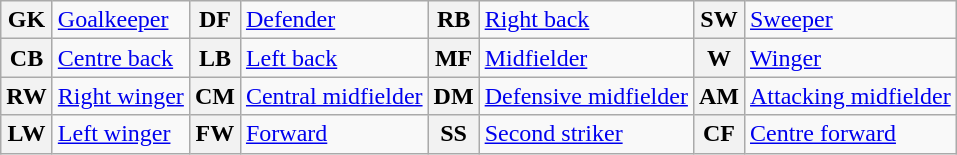<table class="wikitable">
<tr>
<th>GK</th>
<td><a href='#'>Goalkeeper</a></td>
<th>DF</th>
<td><a href='#'>Defender</a></td>
<th>RB</th>
<td><a href='#'>Right back</a></td>
<th>SW</th>
<td><a href='#'>Sweeper</a></td>
</tr>
<tr>
<th>CB</th>
<td><a href='#'>Centre back</a></td>
<th>LB</th>
<td><a href='#'>Left back</a></td>
<th>MF</th>
<td><a href='#'>Midfielder</a></td>
<th>W</th>
<td><a href='#'>Winger</a></td>
</tr>
<tr>
<th>RW</th>
<td><a href='#'>Right winger</a></td>
<th>CM</th>
<td><a href='#'>Central midfielder</a></td>
<th>DM</th>
<td><a href='#'>Defensive midfielder</a></td>
<th>AM</th>
<td><a href='#'>Attacking midfielder</a></td>
</tr>
<tr>
<th>LW</th>
<td><a href='#'>Left winger</a></td>
<th>FW</th>
<td><a href='#'>Forward</a></td>
<th>SS</th>
<td><a href='#'>Second striker</a></td>
<th>CF</th>
<td><a href='#'>Centre forward</a></td>
</tr>
</table>
